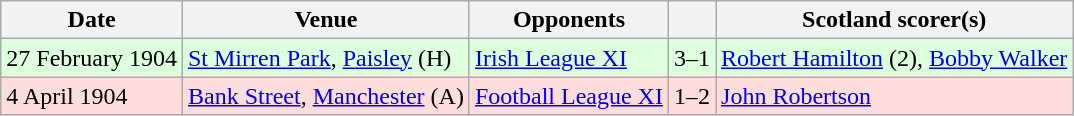<table class="wikitable">
<tr>
<th>Date</th>
<th>Venue</th>
<th>Opponents</th>
<th></th>
<th>Scotland scorer(s)</th>
</tr>
<tr bgcolor=#ddffdd>
<td>27 February 1904</td>
<td><a href='#'>St Mirren Park</a>, <a href='#'>Paisley</a> (H)</td>
<td> <a href='#'>Irish League XI</a></td>
<td align=center>3–1</td>
<td><a href='#'>Robert Hamilton</a> (2), <a href='#'>Bobby Walker</a></td>
</tr>
<tr bgcolor=#ffdddd>
<td>4 April 1904</td>
<td><a href='#'>Bank Street</a>, <a href='#'>Manchester</a> (A)</td>
<td> <a href='#'>Football League XI</a></td>
<td align=center>1–2</td>
<td><a href='#'>John Robertson</a></td>
</tr>
</table>
